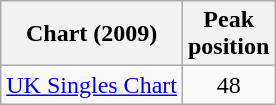<table class="wikitable sortable">
<tr>
<th>Chart (2009)</th>
<th>Peak<br>position</th>
</tr>
<tr>
<td><a href='#'>UK Singles Chart</a></td>
<td align="center">48</td>
</tr>
</table>
